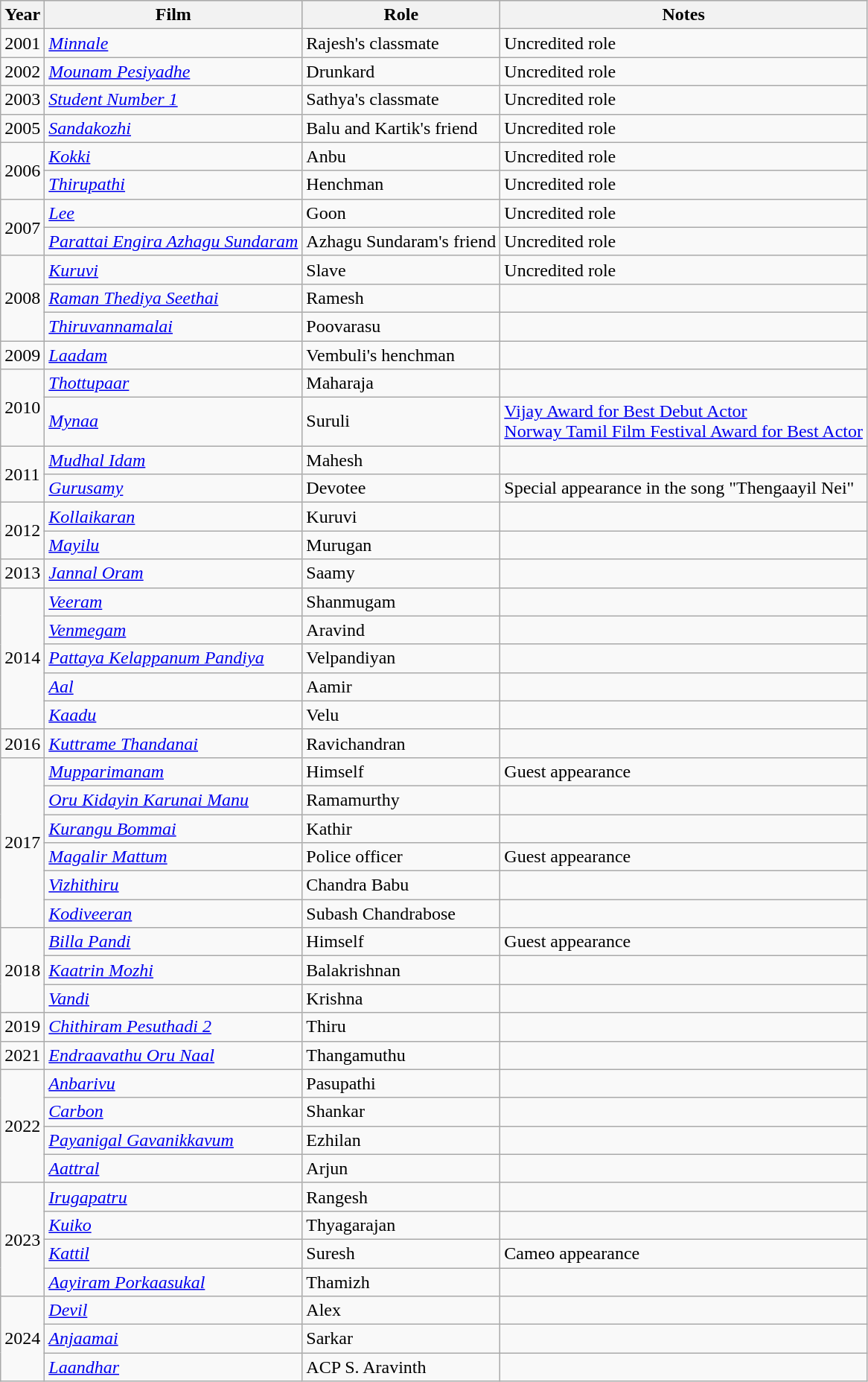<table class="wikitable">
<tr style="background:#ccc; text-align:center;">
<th>Year</th>
<th>Film</th>
<th>Role</th>
<th>Notes</th>
</tr>
<tr>
<td>2001</td>
<td><em><a href='#'>Minnale</a></em></td>
<td>Rajesh's classmate</td>
<td>Uncredited role</td>
</tr>
<tr>
<td>2002</td>
<td><em><a href='#'>Mounam Pesiyadhe</a></em></td>
<td>Drunkard</td>
<td>Uncredited role</td>
</tr>
<tr>
<td>2003</td>
<td><em><a href='#'>Student Number 1</a></em></td>
<td>Sathya's classmate</td>
<td>Uncredited role</td>
</tr>
<tr>
<td>2005</td>
<td><em><a href='#'>Sandakozhi</a></em></td>
<td>Balu and Kartik's friend</td>
<td>Uncredited role</td>
</tr>
<tr>
<td rowspan="2">2006</td>
<td><em><a href='#'>Kokki</a></em></td>
<td>Anbu</td>
<td>Uncredited role</td>
</tr>
<tr>
<td><a href='#'><em>Thirupathi</em></a></td>
<td>Henchman</td>
<td>Uncredited role</td>
</tr>
<tr>
<td rowspan="2">2007</td>
<td><em><a href='#'>Lee</a></em></td>
<td>Goon</td>
<td>Uncredited role</td>
</tr>
<tr>
<td><em><a href='#'>Parattai Engira Azhagu Sundaram</a></em></td>
<td>Azhagu Sundaram's friend</td>
<td>Uncredited role</td>
</tr>
<tr>
<td rowspan="3">2008</td>
<td><em><a href='#'>Kuruvi</a></em></td>
<td>Slave</td>
<td>Uncredited role</td>
</tr>
<tr>
<td><em><a href='#'>Raman Thediya Seethai</a></em></td>
<td>Ramesh</td>
<td></td>
</tr>
<tr>
<td><em><a href='#'>Thiruvannamalai</a></em></td>
<td>Poovarasu</td>
<td></td>
</tr>
<tr>
<td>2009</td>
<td><em><a href='#'>Laadam</a></em></td>
<td>Vembuli's henchman</td>
<td></td>
</tr>
<tr>
<td rowspan="2">2010</td>
<td><em><a href='#'>Thottupaar</a></em></td>
<td>Maharaja</td>
<td></td>
</tr>
<tr>
<td><em><a href='#'>Mynaa</a></em></td>
<td>Suruli</td>
<td><a href='#'>Vijay Award for Best Debut Actor</a><br><a href='#'>Norway Tamil Film Festival Award for Best Actor</a></td>
</tr>
<tr>
<td rowspan="2">2011</td>
<td><em><a href='#'>Mudhal Idam</a></em></td>
<td>Mahesh</td>
<td></td>
</tr>
<tr>
<td><em><a href='#'>Gurusamy</a></em></td>
<td>Devotee</td>
<td>Special appearance in the song "Thengaayil Nei"</td>
</tr>
<tr>
<td rowspan="2">2012</td>
<td><em><a href='#'>Kollaikaran</a></em></td>
<td>Kuruvi</td>
<td></td>
</tr>
<tr>
<td><em><a href='#'>Mayilu</a></em></td>
<td>Murugan</td>
<td></td>
</tr>
<tr>
<td>2013</td>
<td><em><a href='#'>Jannal Oram</a></em></td>
<td>Saamy</td>
<td></td>
</tr>
<tr>
<td rowspan="5">2014</td>
<td><em><a href='#'>Veeram</a></em></td>
<td>Shanmugam</td>
<td></td>
</tr>
<tr>
<td><em><a href='#'>Venmegam</a></em></td>
<td>Aravind</td>
<td></td>
</tr>
<tr>
<td><em><a href='#'>Pattaya Kelappanum Pandiya</a></em></td>
<td>Velpandiyan</td>
<td></td>
</tr>
<tr>
<td><em><a href='#'>Aal</a></em></td>
<td>Aamir</td>
<td></td>
</tr>
<tr>
<td><em><a href='#'>Kaadu</a></em></td>
<td>Velu</td>
<td></td>
</tr>
<tr>
<td rowspan="1">2016</td>
<td><em><a href='#'>Kuttrame Thandanai</a></em></td>
<td>Ravichandran</td>
<td></td>
</tr>
<tr>
<td rowspan="6">2017</td>
<td><em><a href='#'>Mupparimanam</a></em></td>
<td>Himself</td>
<td>Guest appearance</td>
</tr>
<tr>
<td><em><a href='#'>Oru Kidayin Karunai Manu</a></em></td>
<td>Ramamurthy</td>
<td></td>
</tr>
<tr>
<td><em><a href='#'>Kurangu Bommai</a></em></td>
<td>Kathir</td>
<td></td>
</tr>
<tr>
<td><em><a href='#'>Magalir Mattum</a></em></td>
<td>Police officer</td>
<td>Guest appearance</td>
</tr>
<tr>
<td><em><a href='#'>Vizhithiru</a></em></td>
<td>Chandra Babu</td>
<td></td>
</tr>
<tr>
<td><em><a href='#'>Kodiveeran</a></em></td>
<td>Subash Chandrabose</td>
<td></td>
</tr>
<tr>
<td rowspan="3">2018</td>
<td><em><a href='#'>Billa Pandi</a></em></td>
<td>Himself</td>
<td>Guest appearance</td>
</tr>
<tr>
<td><em><a href='#'>Kaatrin Mozhi</a></em></td>
<td>Balakrishnan</td>
<td></td>
</tr>
<tr>
<td><em><a href='#'>Vandi</a></em></td>
<td>Krishna</td>
<td></td>
</tr>
<tr>
<td>2019</td>
<td><em><a href='#'>Chithiram Pesuthadi 2</a></em></td>
<td>Thiru</td>
<td></td>
</tr>
<tr>
<td>2021</td>
<td><em><a href='#'>Endraavathu Oru Naal</a></em></td>
<td>Thangamuthu</td>
<td></td>
</tr>
<tr>
<td rowspan="4">2022</td>
<td><em><a href='#'>Anbarivu</a></em></td>
<td>Pasupathi</td>
<td></td>
</tr>
<tr>
<td><em><a href='#'>Carbon</a></em></td>
<td>Shankar</td>
<td></td>
</tr>
<tr>
<td><em><a href='#'>Payanigal Gavanikkavum</a></em></td>
<td>Ezhilan</td>
<td></td>
</tr>
<tr>
<td><em><a href='#'>Aattral</a></em></td>
<td>Arjun</td>
<td></td>
</tr>
<tr>
<td rowspan="4">2023</td>
<td><em><a href='#'>Irugapatru</a></em></td>
<td>Rangesh</td>
<td></td>
</tr>
<tr>
<td><em><a href='#'>Kuiko</a></em></td>
<td>Thyagarajan</td>
<td></td>
</tr>
<tr>
<td><em><a href='#'>Kattil</a></em></td>
<td>Suresh</td>
<td>Cameo appearance</td>
</tr>
<tr>
<td><em><a href='#'>Aayiram Porkaasukal</a></em></td>
<td>Thamizh</td>
<td></td>
</tr>
<tr>
<td rowspan="3">2024</td>
<td><em><a href='#'>Devil</a></em></td>
<td>Alex</td>
<td></td>
</tr>
<tr>
<td><em><a href='#'>Anjaamai</a></em></td>
<td>Sarkar</td>
<td></td>
</tr>
<tr>
<td><em><a href='#'>Laandhar</a></em></td>
<td>ACP S. Aravinth</td>
<td></td>
</tr>
</table>
